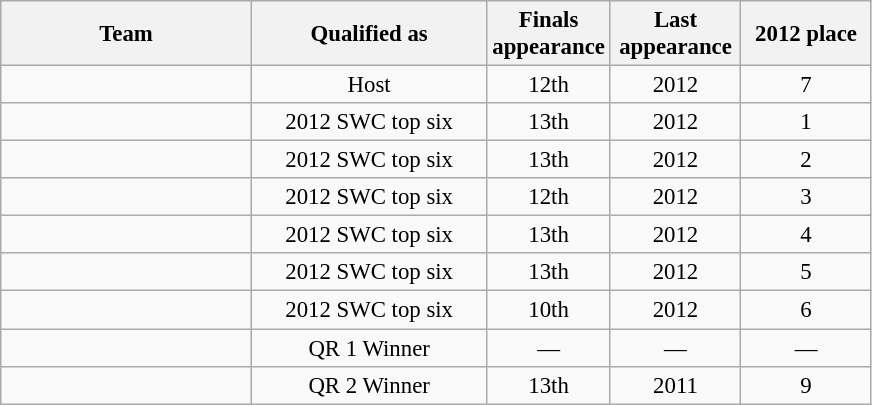<table class="wikitable" style="text-align: center; font-size: 95%">
<tr>
<th width=160>Team</th>
<th width=150>Qualified as</th>
<th width=50>Finals appearance</th>
<th width=80>Last appearance</th>
<th width=80>2012 place</th>
</tr>
<tr>
<td align=left></td>
<td>Host</td>
<td>12th</td>
<td>2012</td>
<td>7</td>
</tr>
<tr>
<td align=left></td>
<td>2012 SWC top six</td>
<td>13th</td>
<td>2012</td>
<td>1</td>
</tr>
<tr>
<td align=left></td>
<td>2012 SWC top six</td>
<td>13th</td>
<td>2012</td>
<td>2</td>
</tr>
<tr>
<td align=left></td>
<td>2012 SWC top six</td>
<td>12th</td>
<td>2012</td>
<td>3</td>
</tr>
<tr>
<td align=left></td>
<td>2012 SWC top six</td>
<td>13th</td>
<td>2012</td>
<td>4</td>
</tr>
<tr>
<td align=left></td>
<td>2012 SWC top six</td>
<td>13th</td>
<td>2012</td>
<td>5</td>
</tr>
<tr>
<td align=left></td>
<td>2012 SWC top six</td>
<td>10th</td>
<td>2012</td>
<td>6</td>
</tr>
<tr>
<td align=left></td>
<td>QR 1 Winner</td>
<td>—</td>
<td>—</td>
<td>—</td>
</tr>
<tr>
<td align=left></td>
<td>QR 2 Winner</td>
<td>13th</td>
<td>2011</td>
<td>9</td>
</tr>
</table>
